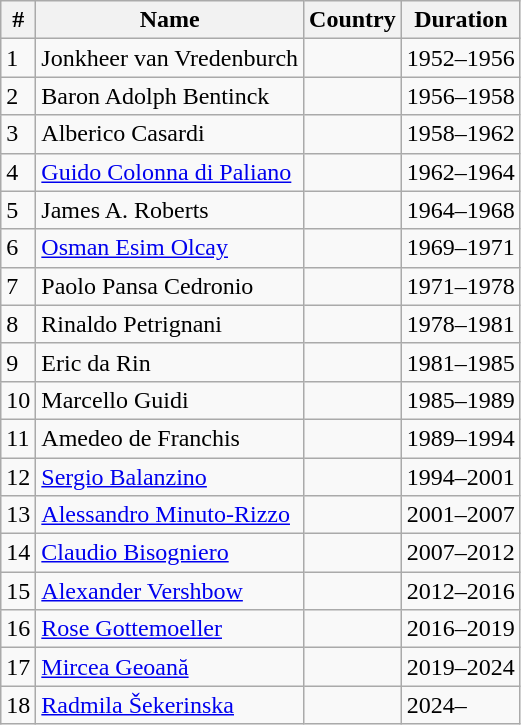<table class="wikitable">
<tr>
<th>#</th>
<th>Name</th>
<th>Country</th>
<th>Duration</th>
</tr>
<tr>
<td>1</td>
<td>Jonkheer van Vredenburch</td>
<td></td>
<td>1952–1956</td>
</tr>
<tr>
<td>2</td>
<td>Baron Adolph Bentinck</td>
<td></td>
<td>1956–1958</td>
</tr>
<tr>
<td>3</td>
<td>Alberico Casardi</td>
<td></td>
<td>1958–1962</td>
</tr>
<tr>
<td>4</td>
<td><a href='#'>Guido Colonna di Paliano</a></td>
<td></td>
<td>1962–1964</td>
</tr>
<tr>
<td>5</td>
<td>James A. Roberts</td>
<td></td>
<td>1964–1968</td>
</tr>
<tr>
<td>6</td>
<td><a href='#'>Osman Esim Olcay</a></td>
<td></td>
<td>1969–1971</td>
</tr>
<tr>
<td>7</td>
<td>Paolo Pansa Cedronio</td>
<td></td>
<td>1971–1978</td>
</tr>
<tr>
<td>8</td>
<td>Rinaldo Petrignani</td>
<td></td>
<td>1978–1981</td>
</tr>
<tr>
<td>9</td>
<td>Eric da Rin</td>
<td></td>
<td>1981–1985</td>
</tr>
<tr>
<td>10</td>
<td>Marcello Guidi</td>
<td></td>
<td>1985–1989</td>
</tr>
<tr>
<td>11</td>
<td>Amedeo de Franchis</td>
<td></td>
<td>1989–1994</td>
</tr>
<tr>
<td>12</td>
<td><a href='#'>Sergio Balanzino</a></td>
<td></td>
<td>1994–2001</td>
</tr>
<tr>
<td>13</td>
<td><a href='#'>Alessandro Minuto-Rizzo</a></td>
<td></td>
<td>2001–2007</td>
</tr>
<tr>
<td>14</td>
<td><a href='#'>Claudio Bisogniero</a></td>
<td></td>
<td>2007–2012</td>
</tr>
<tr>
<td>15</td>
<td><a href='#'>Alexander Vershbow</a></td>
<td></td>
<td>2012–2016</td>
</tr>
<tr>
<td>16</td>
<td><a href='#'>Rose Gottemoeller</a></td>
<td></td>
<td>2016–2019</td>
</tr>
<tr>
<td>17</td>
<td><a href='#'>Mircea Geoană</a></td>
<td></td>
<td>2019–2024</td>
</tr>
<tr>
<td>18</td>
<td><a href='#'>Radmila Šekerinska</a></td>
<td></td>
<td>2024–</td>
</tr>
</table>
